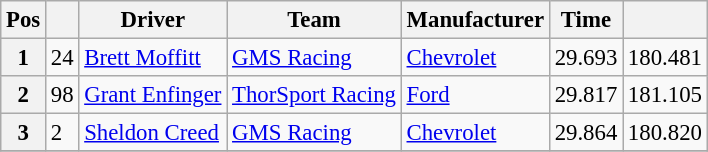<table class="wikitable" style="font-size:95%">
<tr>
<th>Pos</th>
<th></th>
<th>Driver</th>
<th>Team</th>
<th>Manufacturer</th>
<th>Time</th>
<th></th>
</tr>
<tr>
<th>1</th>
<td>24</td>
<td><a href='#'>Brett Moffitt</a></td>
<td><a href='#'>GMS Racing</a></td>
<td><a href='#'>Chevrolet</a></td>
<td>29.693</td>
<td>180.481</td>
</tr>
<tr>
<th>2</th>
<td>98</td>
<td><a href='#'>Grant Enfinger</a></td>
<td><a href='#'>ThorSport Racing</a></td>
<td><a href='#'>Ford</a></td>
<td>29.817</td>
<td>181.105</td>
</tr>
<tr>
<th>3</th>
<td>2</td>
<td><a href='#'>Sheldon Creed</a></td>
<td><a href='#'>GMS Racing</a></td>
<td><a href='#'>Chevrolet</a></td>
<td>29.864</td>
<td>180.820</td>
</tr>
<tr>
</tr>
</table>
